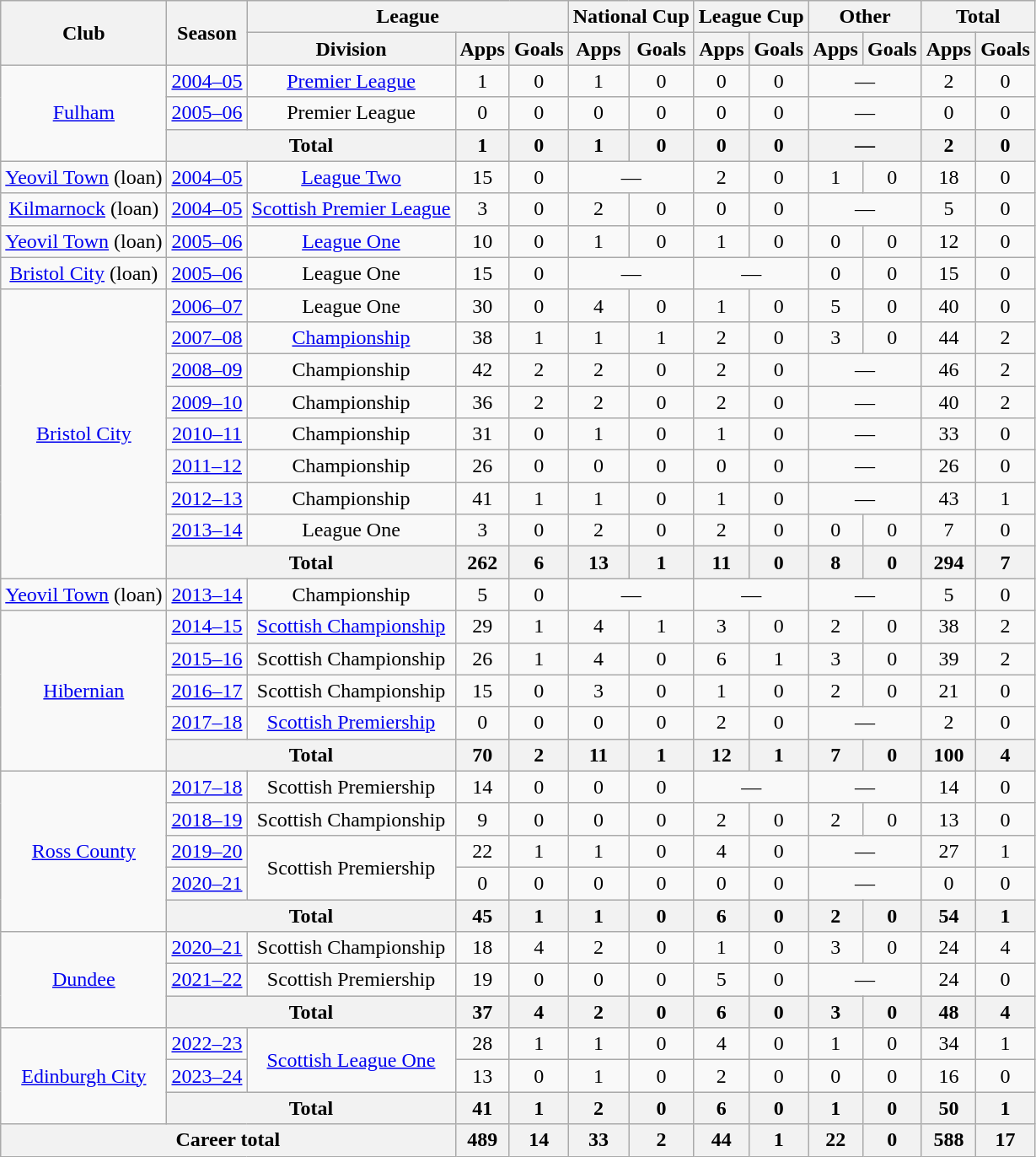<table class=wikitable style="text-align: center">
<tr>
<th rowspan=2>Club</th>
<th rowspan=2>Season</th>
<th colspan=3>League</th>
<th colspan=2>National Cup</th>
<th colspan=2>League Cup</th>
<th colspan=2>Other</th>
<th colspan=2>Total</th>
</tr>
<tr>
<th>Division</th>
<th>Apps</th>
<th>Goals</th>
<th>Apps</th>
<th>Goals</th>
<th>Apps</th>
<th>Goals</th>
<th>Apps</th>
<th>Goals</th>
<th>Apps</th>
<th>Goals</th>
</tr>
<tr>
<td rowspan=3><a href='#'>Fulham</a></td>
<td><a href='#'>2004–05</a></td>
<td><a href='#'>Premier League</a></td>
<td>1</td>
<td>0</td>
<td>1</td>
<td>0</td>
<td>0</td>
<td>0</td>
<td colspan="2">—</td>
<td>2</td>
<td>0</td>
</tr>
<tr>
<td><a href='#'>2005–06</a></td>
<td>Premier League</td>
<td>0</td>
<td>0</td>
<td>0</td>
<td>0</td>
<td>0</td>
<td>0</td>
<td colspan="2">—</td>
<td>0</td>
<td>0</td>
</tr>
<tr>
<th colspan=2>Total</th>
<th>1</th>
<th>0</th>
<th>1</th>
<th>0</th>
<th>0</th>
<th>0</th>
<th colspan="2">—</th>
<th>2</th>
<th>0</th>
</tr>
<tr>
<td><a href='#'>Yeovil Town</a> (loan)</td>
<td><a href='#'>2004–05</a></td>
<td><a href='#'>League Two</a></td>
<td>15</td>
<td>0</td>
<td colspan="2">—</td>
<td>2</td>
<td>0</td>
<td>1</td>
<td>0</td>
<td>18</td>
<td>0</td>
</tr>
<tr>
<td><a href='#'>Kilmarnock</a> (loan)</td>
<td><a href='#'>2004–05</a></td>
<td><a href='#'>Scottish Premier League</a></td>
<td>3</td>
<td>0</td>
<td>2</td>
<td>0</td>
<td>0</td>
<td>0</td>
<td colspan="2">—</td>
<td>5</td>
<td>0</td>
</tr>
<tr>
<td><a href='#'>Yeovil Town</a> (loan)</td>
<td><a href='#'>2005–06</a></td>
<td><a href='#'>League One</a></td>
<td>10</td>
<td>0</td>
<td>1</td>
<td>0</td>
<td>1</td>
<td>0</td>
<td>0</td>
<td>0</td>
<td>12</td>
<td>0</td>
</tr>
<tr>
<td><a href='#'>Bristol City</a> (loan)</td>
<td><a href='#'>2005–06</a></td>
<td>League One</td>
<td>15</td>
<td>0</td>
<td colspan="2">—</td>
<td colspan="2">—</td>
<td>0</td>
<td>0</td>
<td>15</td>
<td>0</td>
</tr>
<tr>
<td rowspan=9><a href='#'>Bristol City</a></td>
<td><a href='#'>2006–07</a></td>
<td>League One</td>
<td>30</td>
<td>0</td>
<td>4</td>
<td>0</td>
<td>1</td>
<td>0</td>
<td>5</td>
<td>0</td>
<td>40</td>
<td>0</td>
</tr>
<tr>
<td><a href='#'>2007–08</a></td>
<td><a href='#'>Championship</a></td>
<td>38</td>
<td>1</td>
<td>1</td>
<td>1</td>
<td>2</td>
<td>0</td>
<td>3</td>
<td>0</td>
<td>44</td>
<td>2</td>
</tr>
<tr>
<td><a href='#'>2008–09</a></td>
<td>Championship</td>
<td>42</td>
<td>2</td>
<td>2</td>
<td>0</td>
<td>2</td>
<td>0</td>
<td colspan="2">—</td>
<td>46</td>
<td>2</td>
</tr>
<tr>
<td><a href='#'>2009–10</a></td>
<td>Championship</td>
<td>36</td>
<td>2</td>
<td>2</td>
<td>0</td>
<td>2</td>
<td>0</td>
<td colspan="2">—</td>
<td>40</td>
<td>2</td>
</tr>
<tr>
<td><a href='#'>2010–11</a></td>
<td>Championship</td>
<td>31</td>
<td>0</td>
<td>1</td>
<td>0</td>
<td>1</td>
<td>0</td>
<td colspan="2">—</td>
<td>33</td>
<td>0</td>
</tr>
<tr>
<td><a href='#'>2011–12</a></td>
<td>Championship</td>
<td>26</td>
<td>0</td>
<td>0</td>
<td>0</td>
<td>0</td>
<td>0</td>
<td colspan="2">—</td>
<td>26</td>
<td>0</td>
</tr>
<tr>
<td><a href='#'>2012–13</a></td>
<td>Championship</td>
<td>41</td>
<td>1</td>
<td>1</td>
<td>0</td>
<td>1</td>
<td>0</td>
<td colspan="2">—</td>
<td>43</td>
<td>1</td>
</tr>
<tr>
<td><a href='#'>2013–14</a></td>
<td>League One</td>
<td>3</td>
<td>0</td>
<td>2</td>
<td>0</td>
<td>2</td>
<td>0</td>
<td>0</td>
<td>0</td>
<td>7</td>
<td>0</td>
</tr>
<tr>
<th colspan=2>Total</th>
<th>262</th>
<th>6</th>
<th>13</th>
<th>1</th>
<th>11</th>
<th>0</th>
<th>8</th>
<th>0</th>
<th>294</th>
<th>7</th>
</tr>
<tr>
<td><a href='#'>Yeovil Town</a> (loan)</td>
<td><a href='#'>2013–14</a></td>
<td>Championship</td>
<td>5</td>
<td>0</td>
<td colspan="2">—</td>
<td colspan="2">—</td>
<td colspan="2">—</td>
<td>5</td>
<td>0</td>
</tr>
<tr>
<td rowspan=5><a href='#'>Hibernian</a></td>
<td><a href='#'>2014–15</a></td>
<td><a href='#'>Scottish Championship</a></td>
<td>29</td>
<td>1</td>
<td>4</td>
<td>1</td>
<td>3</td>
<td>0</td>
<td>2</td>
<td>0</td>
<td>38</td>
<td>2</td>
</tr>
<tr>
<td><a href='#'>2015–16</a></td>
<td>Scottish Championship</td>
<td>26</td>
<td>1</td>
<td>4</td>
<td>0</td>
<td>6</td>
<td>1</td>
<td>3</td>
<td>0</td>
<td>39</td>
<td>2</td>
</tr>
<tr>
<td><a href='#'>2016–17</a></td>
<td>Scottish Championship</td>
<td>15</td>
<td>0</td>
<td>3</td>
<td>0</td>
<td>1</td>
<td>0</td>
<td>2</td>
<td>0</td>
<td>21</td>
<td>0</td>
</tr>
<tr>
<td><a href='#'>2017–18</a></td>
<td><a href='#'>Scottish Premiership</a></td>
<td>0</td>
<td>0</td>
<td>0</td>
<td>0</td>
<td>2</td>
<td>0</td>
<td colspan="2">—</td>
<td>2</td>
<td>0</td>
</tr>
<tr>
<th colspan=2>Total</th>
<th>70</th>
<th>2</th>
<th>11</th>
<th>1</th>
<th>12</th>
<th>1</th>
<th>7</th>
<th>0</th>
<th>100</th>
<th>4</th>
</tr>
<tr>
<td rowspan=5><a href='#'>Ross County</a></td>
<td><a href='#'>2017–18</a></td>
<td>Scottish Premiership</td>
<td>14</td>
<td>0</td>
<td>0</td>
<td>0</td>
<td colspan="2">—</td>
<td colspan="2">—</td>
<td>14</td>
<td>0</td>
</tr>
<tr>
<td><a href='#'>2018–19</a></td>
<td>Scottish Championship</td>
<td>9</td>
<td>0</td>
<td>0</td>
<td>0</td>
<td>2</td>
<td>0</td>
<td>2</td>
<td>0</td>
<td>13</td>
<td>0</td>
</tr>
<tr>
<td><a href='#'>2019–20</a></td>
<td rowspan=2>Scottish Premiership</td>
<td>22</td>
<td>1</td>
<td>1</td>
<td>0</td>
<td>4</td>
<td>0</td>
<td colspan="2">—</td>
<td>27</td>
<td>1</td>
</tr>
<tr>
<td><a href='#'>2020–21</a></td>
<td>0</td>
<td>0</td>
<td>0</td>
<td>0</td>
<td>0</td>
<td>0</td>
<td colspan="2">—</td>
<td>0</td>
<td>0</td>
</tr>
<tr>
<th colspan=2>Total</th>
<th>45</th>
<th>1</th>
<th>1</th>
<th>0</th>
<th>6</th>
<th>0</th>
<th>2</th>
<th>0</th>
<th>54</th>
<th>1</th>
</tr>
<tr>
<td rowspan="3"><a href='#'>Dundee</a></td>
<td><a href='#'>2020–21</a></td>
<td>Scottish Championship</td>
<td>18</td>
<td>4</td>
<td>2</td>
<td>0</td>
<td>1</td>
<td>0</td>
<td>3</td>
<td>0</td>
<td>24</td>
<td>4</td>
</tr>
<tr>
<td><a href='#'>2021–22</a></td>
<td>Scottish Premiership</td>
<td>19</td>
<td>0</td>
<td>0</td>
<td>0</td>
<td>5</td>
<td>0</td>
<td colspan="2">—</td>
<td>24</td>
<td>0</td>
</tr>
<tr>
<th colspan="2"><strong>Total</strong></th>
<th>37</th>
<th>4</th>
<th>2</th>
<th>0</th>
<th>6</th>
<th>0</th>
<th>3</th>
<th>0</th>
<th>48</th>
<th>4</th>
</tr>
<tr>
<td rowspan="3"><a href='#'>Edinburgh City</a></td>
<td><a href='#'>2022–23</a></td>
<td rowspan="2"><a href='#'>Scottish League One</a></td>
<td>28</td>
<td>1</td>
<td>1</td>
<td>0</td>
<td>4</td>
<td>0</td>
<td>1</td>
<td>0</td>
<td>34</td>
<td>1</td>
</tr>
<tr>
<td><a href='#'>2023–24</a></td>
<td>13</td>
<td>0</td>
<td>1</td>
<td>0</td>
<td>2</td>
<td>0</td>
<td>0</td>
<td>0</td>
<td>16</td>
<td>0</td>
</tr>
<tr>
<th colspan="2">Total</th>
<th>41</th>
<th>1</th>
<th>2</th>
<th>0</th>
<th>6</th>
<th>0</th>
<th>1</th>
<th>0</th>
<th>50</th>
<th>1</th>
</tr>
<tr>
<th colspan="3">Career total</th>
<th>489</th>
<th>14</th>
<th>33</th>
<th>2</th>
<th>44</th>
<th>1</th>
<th>22</th>
<th>0</th>
<th>588</th>
<th>17</th>
</tr>
</table>
